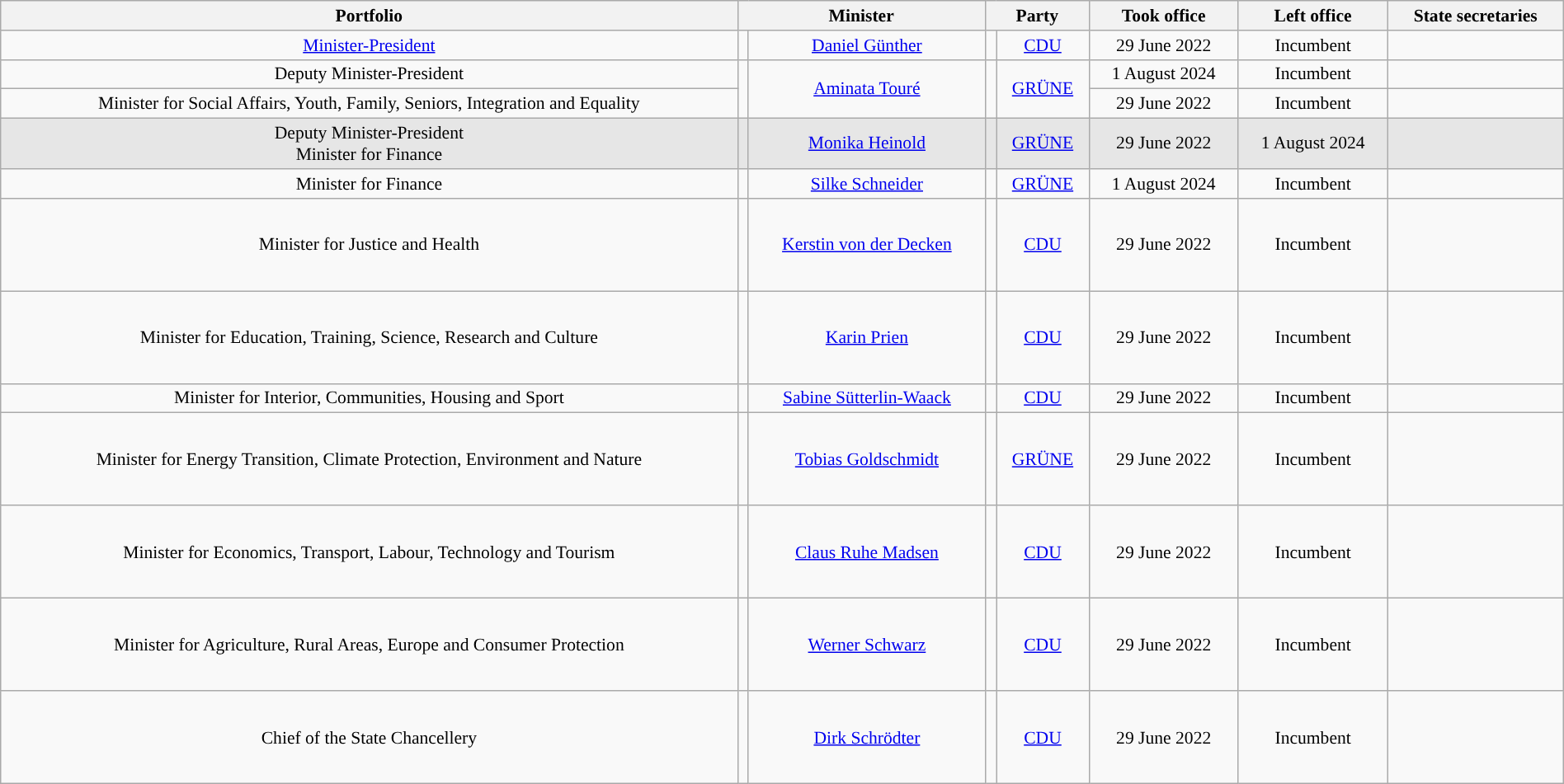<table class="wikitable" style="width:100%; text-align:center; font-size:90%">
<tr>
<th>Portfolio</th>
<th colspan="2">Minister</th>
<th colspan="2">Party</th>
<th>Took office</th>
<th>Left office</th>
<th>State secretaries</th>
</tr>
<tr>
<td><a href='#'>Minister-President</a></td>
<td></td>
<td><a href='#'>Daniel Günther</a><br></td>
<td></td>
<td><a href='#'>CDU</a></td>
<td>29 June 2022</td>
<td>Incumbent</td>
<td></td>
</tr>
<tr>
<td>Deputy Minister-President</td>
<td rowspan="2"></td>
<td rowspan="2"><a href='#'>Aminata Touré</a><br></td>
<td rowspan="2"></td>
<td rowspan="2"><a href='#'>GRÜNE</a></td>
<td>1 August 2024</td>
<td>Incumbent</td>
<td></td>
</tr>
<tr>
<td>Minister for Social Affairs, Youth, Family, Seniors, Integration and Equality</td>
<td>29 June 2022</td>
<td>Incumbent</td>
<td></td>
</tr>
<tr style="background-color:#E6E6E6">
<td>Deputy Minister-President<br>Minister for Finance</td>
<td></td>
<td><a href='#'>Monika Heinold</a><br></td>
<td></td>
<td><a href='#'>GRÜNE</a></td>
<td>29 June 2022</td>
<td>1 August 2024</td>
<td></td>
</tr>
<tr>
<td>Minister for Finance</td>
<td></td>
<td><a href='#'>Silke Schneider</a><br></td>
<td></td>
<td><a href='#'>GRÜNE</a></td>
<td>1 August 2024</td>
<td>Incumbent</td>
<td></td>
</tr>
<tr style="height:75px">
<td>Minister for Justice and Health</td>
<td></td>
<td><a href='#'>Kerstin von der Decken</a><br></td>
<td></td>
<td><a href='#'>CDU</a></td>
<td>29 June 2022</td>
<td>Incumbent</td>
<td></td>
</tr>
<tr style="height:75px">
<td>Minister for Education, Training, Science, Research and Culture</td>
<td></td>
<td><a href='#'>Karin Prien</a><br></td>
<td></td>
<td><a href='#'>CDU</a></td>
<td>29 June 2022</td>
<td>Incumbent</td>
<td></td>
</tr>
<tr>
<td>Minister for Interior, Communities, Housing and Sport</td>
<td></td>
<td><a href='#'>Sabine Sütterlin-Waack</a><br></td>
<td></td>
<td><a href='#'>CDU</a></td>
<td>29 June 2022</td>
<td>Incumbent</td>
<td></td>
</tr>
<tr style="height:75px">
<td>Minister for Energy Transition, Climate Protection, Environment and Nature</td>
<td></td>
<td><a href='#'>Tobias Goldschmidt</a><br></td>
<td></td>
<td><a href='#'>GRÜNE</a></td>
<td>29 June 2022</td>
<td>Incumbent</td>
<td></td>
</tr>
<tr style="height:75px">
<td>Minister for Economics, Transport, Labour, Technology and Tourism</td>
<td></td>
<td><a href='#'>Claus Ruhe Madsen</a><br></td>
<td></td>
<td><a href='#'>CDU</a></td>
<td>29 June 2022</td>
<td>Incumbent</td>
<td></td>
</tr>
<tr style="height:75px">
<td>Minister for Agriculture, Rural Areas, Europe and Consumer Protection</td>
<td></td>
<td><a href='#'>Werner Schwarz</a><br></td>
<td></td>
<td><a href='#'>CDU</a></td>
<td>29 June 2022</td>
<td>Incumbent</td>
<td></td>
</tr>
<tr style="height:75px">
<td>Chief of the State Chancellery</td>
<td></td>
<td><a href='#'>Dirk Schrödter</a><br></td>
<td></td>
<td><a href='#'>CDU</a></td>
<td>29 June 2022</td>
<td>Incumbent</td>
<td></td>
</tr>
</table>
